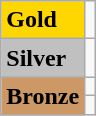<table class="wikitable">
<tr>
<td bgcolor="gold"><strong>Gold</strong></td>
<td></td>
</tr>
<tr>
<td bgcolor="silver"><strong>Silver</strong></td>
<td></td>
</tr>
<tr>
<td rowspan="2" bgcolor="#cc9966"><strong>Bronze</strong></td>
<td></td>
</tr>
<tr>
<td></td>
</tr>
</table>
